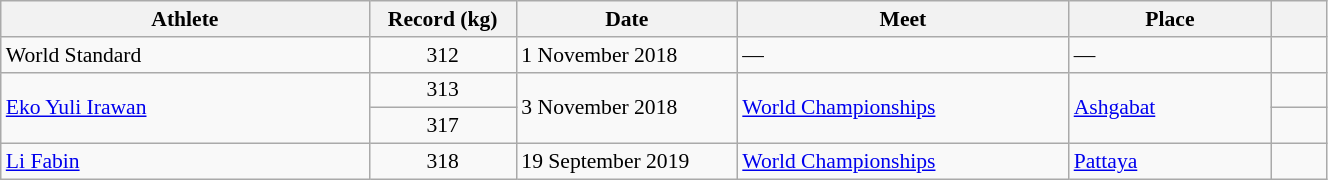<table class="wikitable" style="font-size:90%; width: 70%;">
<tr>
<th width=20%>Athlete</th>
<th width=8%>Record (kg)</th>
<th width=12%>Date</th>
<th width=18%>Meet</th>
<th width=11%>Place</th>
<th width=3%></th>
</tr>
<tr>
<td>World Standard</td>
<td align="center">312</td>
<td>1 November 2018</td>
<td>—</td>
<td>—</td>
<td></td>
</tr>
<tr>
<td rowspan=2> <a href='#'>Eko Yuli Irawan</a></td>
<td align="center">313</td>
<td rowspan=2>3 November 2018</td>
<td rowspan=2><a href='#'>World Championships</a></td>
<td rowspan=2><a href='#'>Ashgabat</a></td>
<td></td>
</tr>
<tr>
<td align="center">317</td>
<td></td>
</tr>
<tr>
<td> <a href='#'>Li Fabin</a></td>
<td align="center">318</td>
<td>19 September 2019</td>
<td><a href='#'>World Championships</a></td>
<td><a href='#'>Pattaya</a></td>
<td></td>
</tr>
</table>
